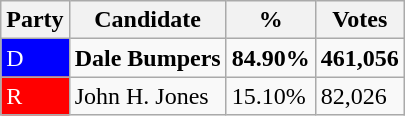<table class="wikitable">
<tr>
<th>Party</th>
<th>Candidate</th>
<th>%</th>
<th>Votes</th>
</tr>
<tr>
<td style="background: blue; color: white;">D</td>
<td><strong>Dale Bumpers</strong></td>
<td><strong>84.90%</strong></td>
<td><strong>461,056</strong></td>
</tr>
<tr>
<td style="background: red; color: white;">R</td>
<td>John H. Jones</td>
<td>15.10%</td>
<td>82,026</td>
</tr>
</table>
